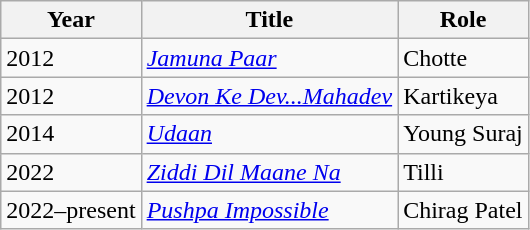<table class="wikitable sortable" style="font-size:100%">
<tr style="text-align:center;">
<th>Year</th>
<th>Title</th>
<th>Role</th>
</tr>
<tr>
<td>2012</td>
<td><em><a href='#'>Jamuna Paar</a></em></td>
<td>Chotte</td>
</tr>
<tr>
<td>2012</td>
<td><em><a href='#'>Devon Ke Dev...Mahadev</a></em></td>
<td>Kartikeya</td>
</tr>
<tr>
<td>2014</td>
<td><em><a href='#'>Udaan</a></em></td>
<td>Young Suraj</td>
</tr>
<tr>
<td>2022</td>
<td><em><a href='#'>Ziddi Dil Maane Na</a></em></td>
<td>Tilli</td>
</tr>
<tr>
<td>2022–present</td>
<td><em><a href='#'>Pushpa Impossible</a></em></td>
<td>Chirag Patel</td>
</tr>
</table>
